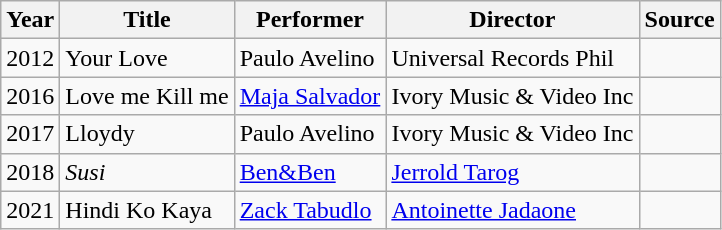<table class="wikitable sortable">
<tr>
<th>Year</th>
<th>Title</th>
<th>Performer</th>
<th>Director</th>
<th>Source</th>
</tr>
<tr>
<td>2012</td>
<td>Your Love</td>
<td>Paulo Avelino</td>
<td>Universal Records Phil</td>
<td></td>
</tr>
<tr>
<td>2016</td>
<td>Love me Kill me</td>
<td><a href='#'>Maja Salvador</a></td>
<td>Ivory Music & Video Inc</td>
<td></td>
</tr>
<tr>
<td>2017</td>
<td>Lloydy</td>
<td>Paulo Avelino</td>
<td>Ivory Music & Video Inc</td>
<td></td>
</tr>
<tr>
<td>2018</td>
<td><em>Susi</em></td>
<td><a href='#'>Ben&Ben</a></td>
<td><a href='#'>Jerrold Tarog</a></td>
<td></td>
</tr>
<tr>
<td>2021</td>
<td>Hindi Ko Kaya</td>
<td><a href='#'>Zack Tabudlo</a></td>
<td><a href='#'>Antoinette Jadaone</a></td>
<td></td>
</tr>
</table>
